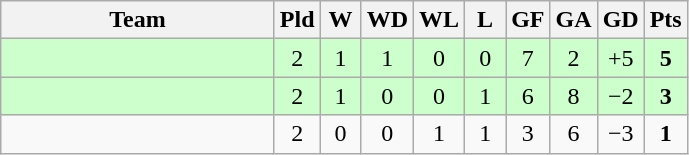<table class="wikitable" style="text-align:center">
<tr>
<th width=175>Team</th>
<th width=20>Pld</th>
<th width=20>W</th>
<th width=20>WD</th>
<th width=20>WL</th>
<th width=20>L</th>
<th width=20>GF</th>
<th width=20>GA</th>
<th width=20>GD</th>
<th width=20>Pts</th>
</tr>
<tr bgcolor=ccffcc>
<td align=left></td>
<td>2</td>
<td>1</td>
<td>1</td>
<td>0</td>
<td>0</td>
<td>7</td>
<td>2</td>
<td>+5</td>
<td><strong>5</strong></td>
</tr>
<tr bgcolor=ccffcc>
<td align=left></td>
<td>2</td>
<td>1</td>
<td>0</td>
<td>0</td>
<td>1</td>
<td>6</td>
<td>8</td>
<td>−2</td>
<td><strong>3</strong></td>
</tr>
<tr>
<td align=left></td>
<td>2</td>
<td>0</td>
<td>0</td>
<td>1</td>
<td>1</td>
<td>3</td>
<td>6</td>
<td>−3</td>
<td><strong>1</strong></td>
</tr>
</table>
